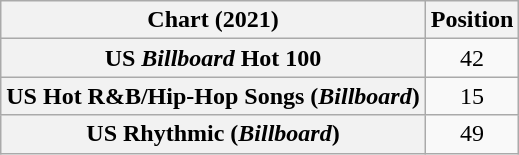<table class="wikitable sortable plainrowheaders" style="text-align:center">
<tr>
<th scope="col">Chart (2021)</th>
<th scope="col">Position</th>
</tr>
<tr>
<th scope="row">US <em>Billboard</em> Hot 100</th>
<td>42</td>
</tr>
<tr>
<th scope="row">US Hot R&B/Hip-Hop Songs (<em>Billboard</em>)</th>
<td>15</td>
</tr>
<tr>
<th scope="row">US Rhythmic (<em>Billboard</em>)</th>
<td>49</td>
</tr>
</table>
